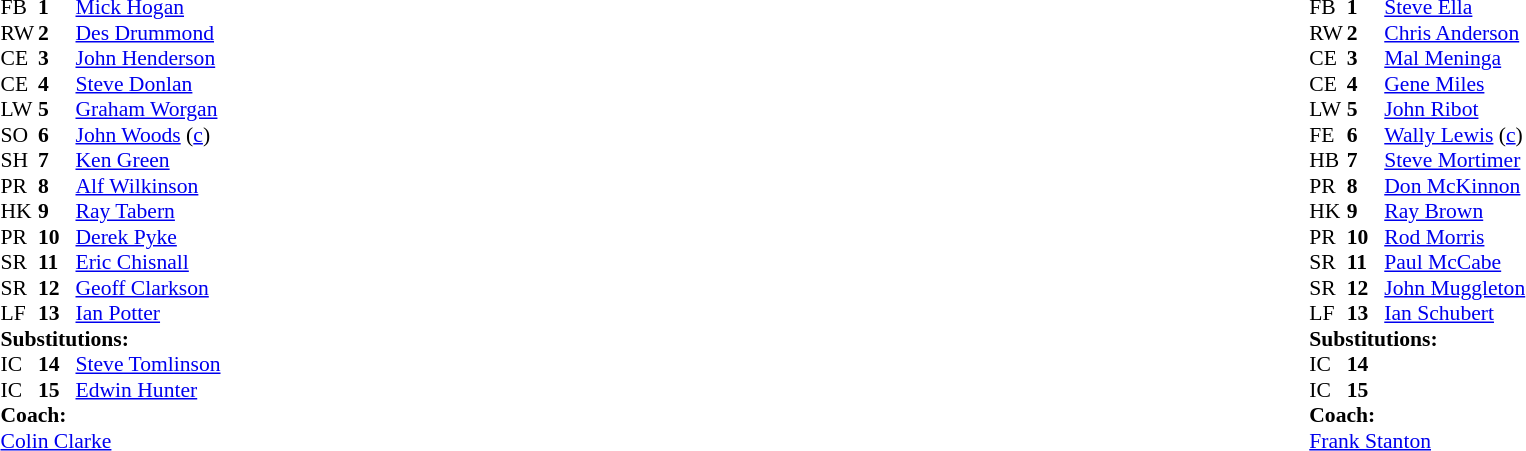<table width="100%">
<tr>
<td valign="top" width="50%"><br><table style="font-size: 90%" cellspacing="0" cellpadding="0">
<tr>
<th width="25"></th>
<th width="25"></th>
</tr>
<tr>
<td>FB</td>
<td><strong>1</strong></td>
<td><a href='#'>Mick Hogan</a></td>
</tr>
<tr>
<td>RW</td>
<td><strong>2</strong></td>
<td><a href='#'>Des Drummond</a></td>
</tr>
<tr>
<td>CE</td>
<td><strong>3</strong></td>
<td><a href='#'>John Henderson</a></td>
</tr>
<tr>
<td>CE</td>
<td><strong>4</strong></td>
<td><a href='#'>Steve Donlan</a></td>
</tr>
<tr>
<td>LW</td>
<td><strong>5</strong></td>
<td><a href='#'>Graham Worgan</a></td>
</tr>
<tr>
<td>SO</td>
<td><strong>6</strong></td>
<td><a href='#'>John Woods</a> (<a href='#'>c</a>)</td>
</tr>
<tr>
<td>SH</td>
<td><strong>7</strong></td>
<td><a href='#'>Ken Green</a></td>
</tr>
<tr>
<td>PR</td>
<td><strong>8</strong></td>
<td><a href='#'>Alf Wilkinson</a></td>
</tr>
<tr>
<td>HK</td>
<td><strong>9</strong></td>
<td><a href='#'>Ray Tabern</a></td>
</tr>
<tr>
<td>PR</td>
<td><strong>10</strong></td>
<td><a href='#'>Derek Pyke</a></td>
</tr>
<tr>
<td>SR</td>
<td><strong>11</strong></td>
<td><a href='#'>Eric Chisnall</a></td>
</tr>
<tr>
<td>SR</td>
<td><strong>12</strong></td>
<td><a href='#'>Geoff Clarkson</a></td>
</tr>
<tr>
<td>LF</td>
<td><strong>13</strong></td>
<td><a href='#'>Ian Potter</a></td>
</tr>
<tr>
<td colspan=3><strong>Substitutions:</strong></td>
</tr>
<tr>
<td>IC</td>
<td><strong>14</strong></td>
<td><a href='#'>Steve Tomlinson</a></td>
</tr>
<tr>
<td>IC</td>
<td><strong>15</strong></td>
<td><a href='#'>Edwin Hunter</a></td>
</tr>
<tr>
<td colspan=3><strong>Coach:</strong></td>
</tr>
<tr>
<td colspan="4"> <a href='#'>Colin Clarke</a></td>
</tr>
</table>
</td>
<td valign="top" width="50%"><br><table style="font-size: 90%" cellspacing="0" cellpadding="0" align="center">
<tr>
<th width="25"></th>
<th width="25"></th>
</tr>
<tr>
<td>FB</td>
<td><strong>1</strong></td>
<td><a href='#'>Steve Ella</a></td>
</tr>
<tr>
<td>RW</td>
<td><strong>2</strong></td>
<td><a href='#'>Chris Anderson</a></td>
</tr>
<tr>
<td>CE</td>
<td><strong>3</strong></td>
<td><a href='#'>Mal Meninga</a></td>
</tr>
<tr>
<td>CE</td>
<td><strong>4</strong></td>
<td><a href='#'>Gene Miles</a></td>
</tr>
<tr>
<td>LW</td>
<td><strong>5</strong></td>
<td><a href='#'>John Ribot</a></td>
</tr>
<tr>
<td>FE</td>
<td><strong>6</strong></td>
<td><a href='#'>Wally Lewis</a> (<a href='#'>c</a>)</td>
</tr>
<tr>
<td>HB</td>
<td><strong>7</strong></td>
<td><a href='#'>Steve Mortimer</a></td>
</tr>
<tr>
<td>PR</td>
<td><strong>8</strong></td>
<td><a href='#'>Don McKinnon</a></td>
</tr>
<tr>
<td>HK</td>
<td><strong>9</strong></td>
<td><a href='#'>Ray Brown</a></td>
</tr>
<tr>
<td>PR</td>
<td><strong>10</strong></td>
<td><a href='#'>Rod Morris</a></td>
</tr>
<tr>
<td>SR</td>
<td><strong>11</strong></td>
<td><a href='#'>Paul McCabe</a></td>
</tr>
<tr>
<td>SR</td>
<td><strong>12</strong></td>
<td><a href='#'>John Muggleton</a></td>
</tr>
<tr>
<td>LF</td>
<td><strong>13</strong></td>
<td><a href='#'>Ian Schubert</a></td>
</tr>
<tr>
<td colspan=3><strong>Substitutions:</strong></td>
</tr>
<tr>
<td>IC</td>
<td><strong>14</strong></td>
<td></td>
</tr>
<tr>
<td>IC</td>
<td><strong>15</strong></td>
<td></td>
</tr>
<tr>
<td colspan=3><strong>Coach:</strong></td>
</tr>
<tr>
<td colspan="4"> <a href='#'>Frank Stanton</a></td>
</tr>
</table>
</td>
</tr>
</table>
